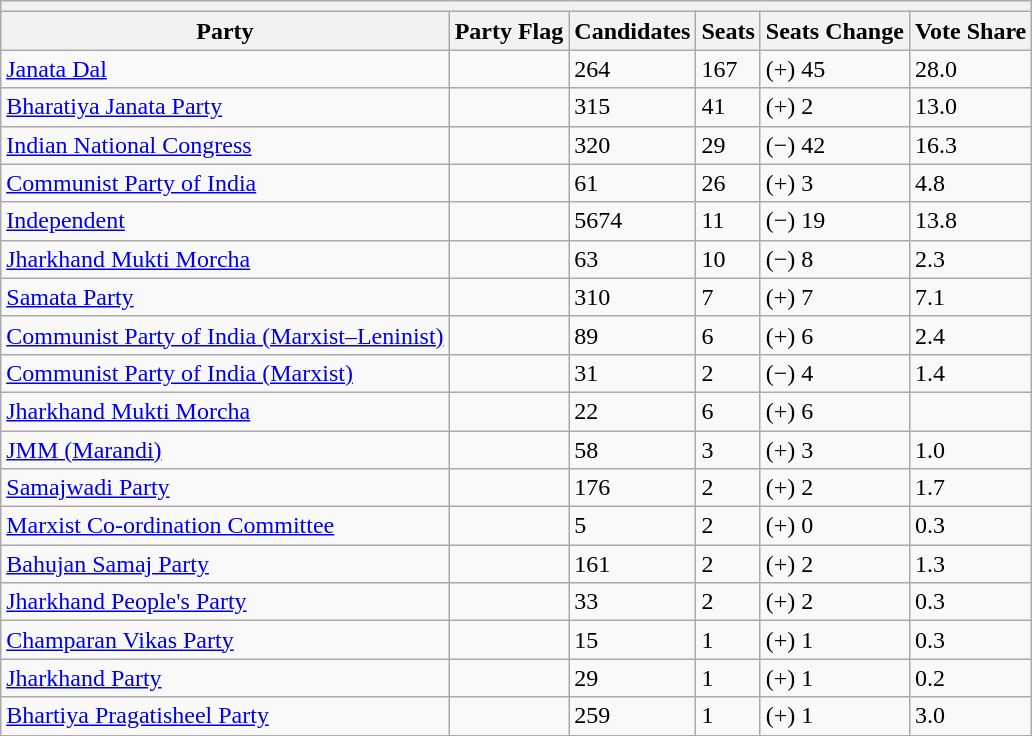<table class="wikitable sortable">
<tr>
<th colspan=10></th>
</tr>
<tr>
<th>Party</th>
<th>Party Flag</th>
<th>Candidates</th>
<th>Seats</th>
<th>Seats Change</th>
<th>Vote Share</th>
</tr>
<tr>
<td><a href='#'>Janata Dal</a></td>
<td></td>
<td>264</td>
<td>167</td>
<td>(+) 45</td>
<td>28.0</td>
</tr>
<tr>
<td><a href='#'>Bharatiya Janata Party</a></td>
<td></td>
<td>315</td>
<td>41</td>
<td>(+) 2</td>
<td>13.0</td>
</tr>
<tr>
<td><a href='#'>Indian National Congress</a></td>
<td></td>
<td>320</td>
<td>29</td>
<td>(−) 42</td>
<td>16.3</td>
</tr>
<tr>
<td><a href='#'>Communist Party of India</a></td>
<td></td>
<td>61</td>
<td>26</td>
<td>(+) 3</td>
<td>4.8</td>
</tr>
<tr>
<td><a href='#'>Independent</a></td>
<td></td>
<td>5674</td>
<td>11</td>
<td>(−) 19</td>
<td>13.8</td>
</tr>
<tr>
<td><a href='#'>Jharkhand Mukti Morcha</a></td>
<td></td>
<td>63</td>
<td>10</td>
<td>(−) 8</td>
<td>2.3</td>
</tr>
<tr>
<td><a href='#'>Samata Party</a></td>
<td></td>
<td>310</td>
<td>7</td>
<td>(+) 7</td>
<td>7.1</td>
</tr>
<tr>
<td><a href='#'>Communist Party of India (Marxist–Leninist)</a></td>
<td></td>
<td>89</td>
<td>6</td>
<td>(+) 6</td>
<td>2.4</td>
</tr>
<tr>
<td><a href='#'>Communist Party of India (Marxist)</a></td>
<td></td>
<td>31</td>
<td>2</td>
<td>(−) 4</td>
<td>1.4</td>
</tr>
<tr>
<td><a href='#'>Jharkhand Mukti Morcha</a></td>
<td></td>
<td>22</td>
<td>6</td>
<td>(+) 6</td>
<td></td>
</tr>
<tr>
<td><a href='#'>JMM (Marandi)</a></td>
<td></td>
<td>58</td>
<td>3</td>
<td>(+) 3</td>
<td>1.0</td>
</tr>
<tr>
<td><a href='#'>Samajwadi Party</a></td>
<td></td>
<td>176</td>
<td>2</td>
<td>(+) 2</td>
<td>1.7</td>
</tr>
<tr>
<td><a href='#'>Marxist Co-ordination Committee</a></td>
<td></td>
<td>5</td>
<td>2</td>
<td>(+) 0</td>
<td>0.3</td>
</tr>
<tr>
<td><a href='#'>Bahujan Samaj Party</a></td>
<td></td>
<td>161</td>
<td>2</td>
<td>(+) 2</td>
<td>1.3</td>
</tr>
<tr>
<td><a href='#'>Jharkhand People's Party</a></td>
<td></td>
<td>33</td>
<td>2</td>
<td>(+) 2</td>
<td>0.3</td>
</tr>
<tr>
<td><a href='#'>Champaran Vikas Party</a></td>
<td></td>
<td>15</td>
<td>1</td>
<td>(+) 1</td>
<td>0.3</td>
</tr>
<tr>
<td><a href='#'>Jharkhand Party</a></td>
<td></td>
<td>29</td>
<td>1</td>
<td>(+) 1</td>
<td>0.2</td>
</tr>
<tr>
<td><a href='#'>Bhartiya Pragatisheel Party</a></td>
<td></td>
<td>259</td>
<td>1</td>
<td>(+) 1</td>
<td>3.0</td>
</tr>
<tr>
</tr>
</table>
